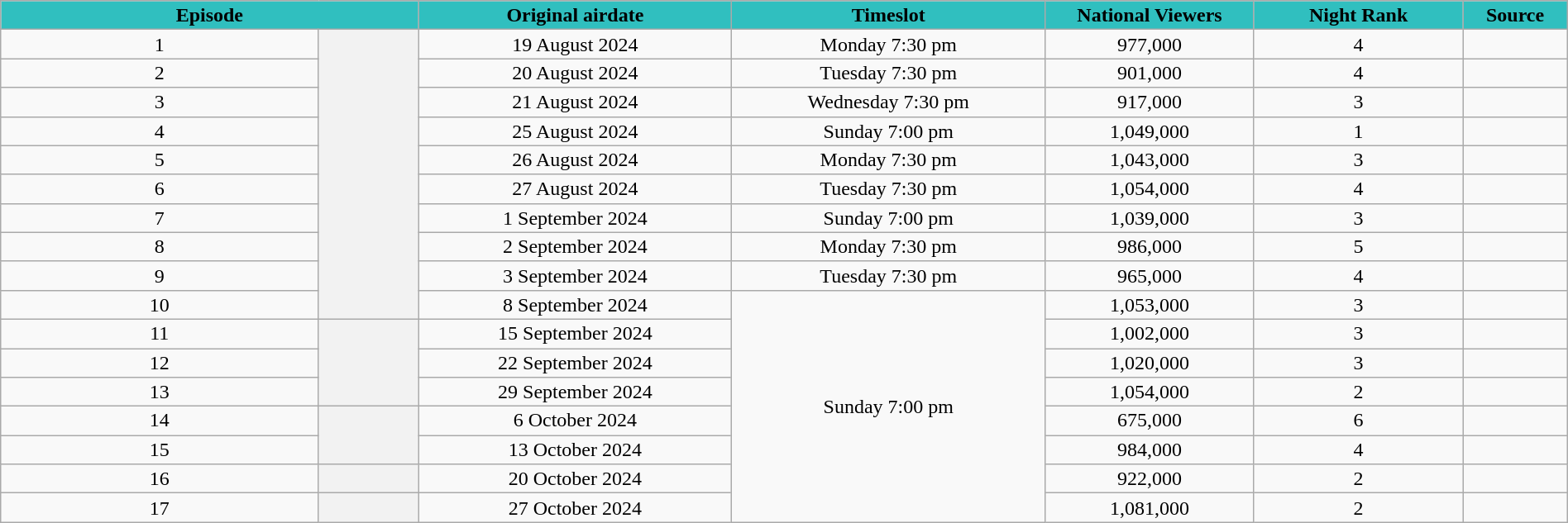<table class="wikitable plainrowheaders" style="text-align:center; line-height:16px; width:100%">
<tr>
<th scope="col" style="background:#30BFBF; width:20%" colspan="2">Episode</th>
<th scope="col" style="background:#30BFBF; width:15%">Original airdate</th>
<th scope="col" style="background:#30BFBF; width:15%">Timeslot</th>
<th scope="col" style="background:#30BFBF; width:10%">National Viewers</th>
<th scope="col" style="background:#30BFBF; width:10%">Night Rank</th>
<th scope="col" style="background:#30BFBF; width:05%">Source</th>
</tr>
<tr>
<td>1</td>
<th rowspan="10" scope="row"><strong></strong></th>
<td>19 August 2024</td>
<td>Monday 7:30 pm</td>
<td>977,000</td>
<td>4</td>
<td></td>
</tr>
<tr>
<td>2</td>
<td>20 August 2024</td>
<td>Tuesday 7:30 pm</td>
<td>901,000</td>
<td>4</td>
<td></td>
</tr>
<tr>
<td>3</td>
<td>21 August 2024</td>
<td>Wednesday 7:30 pm</td>
<td>917,000</td>
<td>3</td>
<td></td>
</tr>
<tr>
<td>4</td>
<td>25 August 2024</td>
<td>Sunday 7:00 pm</td>
<td>1,049,000</td>
<td>1</td>
<td></td>
</tr>
<tr>
<td>5</td>
<td>26 August 2024</td>
<td>Monday 7:30 pm</td>
<td>1,043,000</td>
<td>3</td>
<td></td>
</tr>
<tr>
<td>6</td>
<td>27 August 2024</td>
<td>Tuesday 7:30 pm</td>
<td>1,054,000</td>
<td>4</td>
<td></td>
</tr>
<tr>
<td>7</td>
<td>1 September 2024</td>
<td>Sunday 7:00 pm</td>
<td>1,039,000</td>
<td>3</td>
<td></td>
</tr>
<tr>
<td>8</td>
<td>2 September 2024</td>
<td>Monday 7:30 pm</td>
<td>986,000</td>
<td>5</td>
<td></td>
</tr>
<tr>
<td>9</td>
<td>3 September 2024</td>
<td>Tuesday 7:30 pm</td>
<td>965,000</td>
<td>4</td>
<td></td>
</tr>
<tr>
<td>10</td>
<td>8 September 2024</td>
<td rowspan="8">Sunday 7:00 pm</td>
<td>1,053,000</td>
<td>3</td>
<td></td>
</tr>
<tr>
<td>11</td>
<th rowspan="3" scope="row"><strong></strong></th>
<td>15 September 2024</td>
<td>1,002,000</td>
<td>3</td>
<td></td>
</tr>
<tr>
<td>12</td>
<td>22 September 2024</td>
<td>1,020,000</td>
<td>3</td>
<td></td>
</tr>
<tr>
<td>13</td>
<td>29 September 2024</td>
<td>1,054,000</td>
<td>2</td>
<td></td>
</tr>
<tr>
<td>14</td>
<th rowspan="2" scope="row"><strong></strong></th>
<td>6 October 2024</td>
<td>675,000</td>
<td>6</td>
<td></td>
</tr>
<tr>
<td>15</td>
<td>13 October 2024</td>
<td>984,000</td>
<td>4</td>
<td></td>
</tr>
<tr>
<td>16</td>
<th scope="row"><strong></strong></th>
<td>20 October 2024</td>
<td>922,000</td>
<td>2</td>
<td></td>
</tr>
<tr>
<td>17</td>
<th scope="row"><strong></strong></th>
<td>27 October 2024</td>
<td>1,081,000</td>
<td>2</td>
<td></td>
</tr>
</table>
